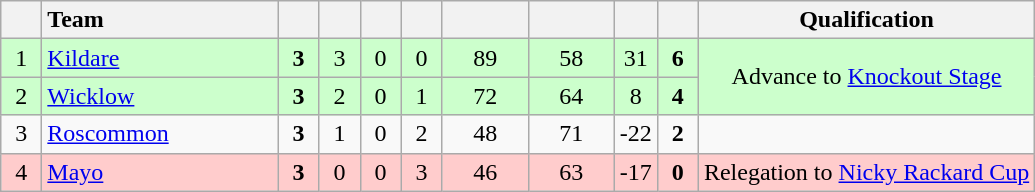<table class="wikitable" style="text-align:center">
<tr>
<th width=20></th>
<th width=150 style="text-align:left;">Team</th>
<th width=20></th>
<th width=20></th>
<th width=20></th>
<th width=20></th>
<th width=50></th>
<th width=50></th>
<th width=20></th>
<th width=20></th>
<th>Qualification</th>
</tr>
<tr style="background:#ccffcc">
<td>1</td>
<td align=left> <a href='#'>Kildare</a></td>
<td><strong>3</strong></td>
<td>3</td>
<td>0</td>
<td>0</td>
<td>89</td>
<td>58</td>
<td>31</td>
<td><strong>6</strong></td>
<td rowspan="2">Advance to <a href='#'>Knockout Stage</a></td>
</tr>
<tr style="background:#ccffcc">
<td>2</td>
<td align=left> <a href='#'>Wicklow</a></td>
<td><strong>3</strong></td>
<td>2</td>
<td>0</td>
<td>1</td>
<td>72</td>
<td>64</td>
<td>8</td>
<td><strong>4</strong></td>
</tr>
<tr>
<td>3</td>
<td align=left><a href='#'>Roscommon</a></td>
<td><strong>3</strong></td>
<td>1</td>
<td>0</td>
<td>2</td>
<td>48</td>
<td>71</td>
<td>-22</td>
<td><strong>2</strong></td>
<td></td>
</tr>
<tr style="background:#ffcccc">
<td>4</td>
<td align=left> <a href='#'>Mayo</a></td>
<td><strong>3</strong></td>
<td>0</td>
<td>0</td>
<td>3</td>
<td>46</td>
<td>63</td>
<td>-17</td>
<td><strong>0</strong></td>
<td>Relegation to <a href='#'>Nicky Rackard Cup</a></td>
</tr>
</table>
